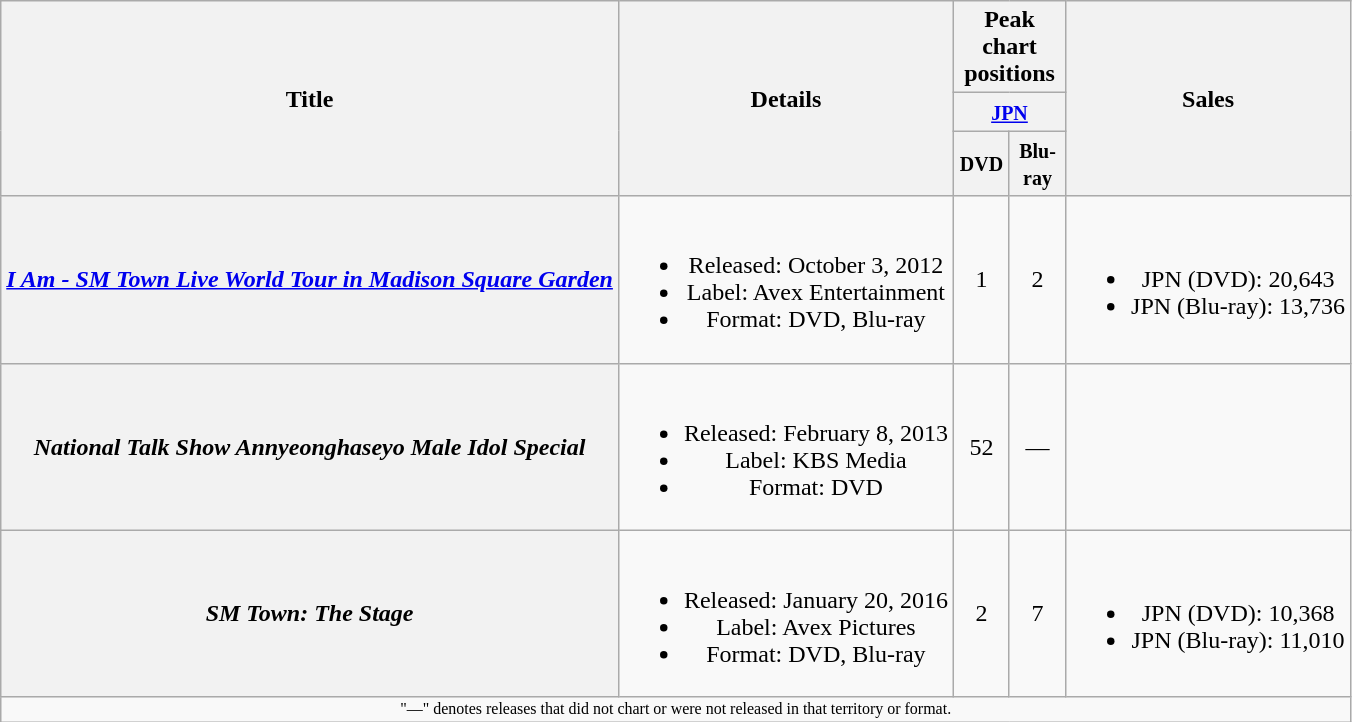<table class="wikitable plainrowheaders" style="text-align:center;">
<tr>
<th scope="col" rowspan="3">Title</th>
<th scope="col" rowspan="3">Details</th>
<th scope="col" colspan="2">Peak chart positions</th>
<th scope="col" rowspan="3">Sales</th>
</tr>
<tr>
<th width="60" colspan="2"><small><a href='#'>JPN</a></small></th>
</tr>
<tr>
<th width="30"><small>DVD</small></th>
<th width="30"><small>Blu-ray</small></th>
</tr>
<tr>
<th scope="row"><em><a href='#'>I Am - SM Town Live World Tour in Madison Square Garden</a></em></th>
<td><br><ul><li>Released: October 3, 2012</li><li>Label: Avex Entertainment</li><li>Format: DVD, Blu-ray</li></ul></td>
<td>1</td>
<td>2</td>
<td><br><ul><li>JPN (DVD): 20,643</li><li>JPN (Blu-ray): 13,736</li></ul></td>
</tr>
<tr>
<th scope="row"><em>National Talk Show Annyeonghaseyo Male Idol Special</em></th>
<td><br><ul><li>Released: February 8, 2013</li><li>Label: KBS Media</li><li>Format: DVD</li></ul></td>
<td>52</td>
<td>—</td>
<td></td>
</tr>
<tr>
<th scope="row"><em>SM Town: The Stage</em></th>
<td><br><ul><li>Released: January 20, 2016</li><li>Label: Avex Pictures</li><li>Format: DVD, Blu-ray</li></ul></td>
<td>2</td>
<td>7</td>
<td><br><ul><li>JPN (DVD): 10,368</li><li>JPN (Blu-ray): 11,010</li></ul></td>
</tr>
<tr>
<td colspan="5" style="text-align:center; font-size:8pt;">"—" denotes releases that did not chart or were not released in that territory or format.</td>
</tr>
</table>
